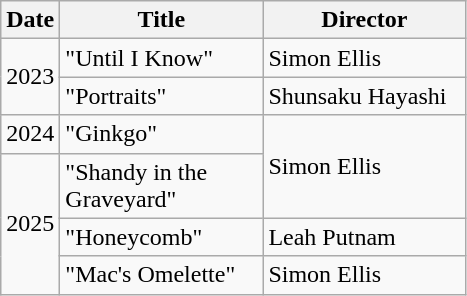<table class="wikitable sortable">
<tr>
<th>Date</th>
<th scope="col" style="width:8em;">Title</th>
<th scope="col" style="width:8em;">Director</th>
</tr>
<tr>
<td rowspan ="2">2023</td>
<td>"Until I Know"</td>
<td>Simon Ellis</td>
</tr>
<tr>
<td>"Portraits"</td>
<td>Shunsaku Hayashi</td>
</tr>
<tr>
<td>2024</td>
<td>"Ginkgo"</td>
<td rowspan ="2">Simon Ellis</td>
</tr>
<tr>
<td rowspan ="3">2025</td>
<td>"Shandy in the Graveyard"</td>
</tr>
<tr>
<td>"Honeycomb"</td>
<td>Leah Putnam</td>
</tr>
<tr>
<td>"Mac's Omelette"</td>
<td>Simon Ellis</td>
</tr>
</table>
